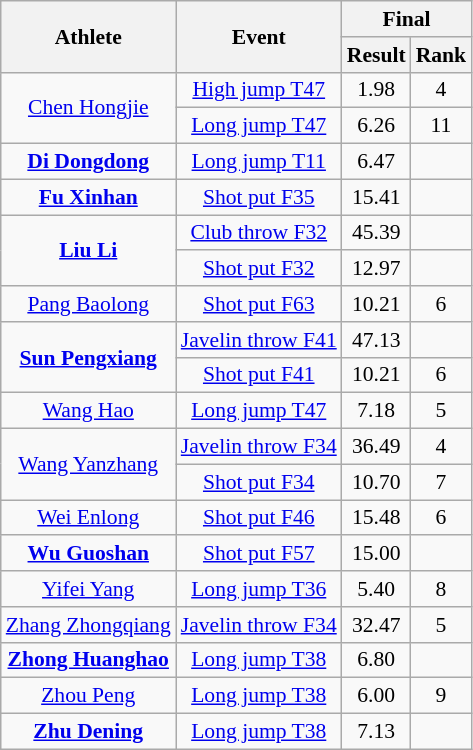<table class=wikitable style="text-align: center; font-size:90%">
<tr>
<th rowspan="2">Athlete</th>
<th rowspan="2">Event</th>
<th colspan="3">Final</th>
</tr>
<tr>
<th>Result</th>
<th>Rank</th>
</tr>
<tr>
<td rowspan=2><a href='#'>Chen Hongjie</a></td>
<td><a href='#'>High jump T47</a></td>
<td>1.98</td>
<td>4</td>
</tr>
<tr>
<td><a href='#'>Long jump T47</a></td>
<td>6.26</td>
<td>11</td>
</tr>
<tr>
<td><strong><a href='#'>Di Dongdong</a></strong></td>
<td><a href='#'>Long jump T11</a></td>
<td>6.47</td>
<td></td>
</tr>
<tr>
<td><strong><a href='#'>Fu Xinhan</a></strong></td>
<td><a href='#'>Shot put F35</a></td>
<td>15.41</td>
<td></td>
</tr>
<tr>
<td rowspan=2><strong><a href='#'>Liu Li</a></strong></td>
<td><a href='#'>Club throw F32</a></td>
<td>45.39 </td>
<td></td>
</tr>
<tr>
<td><a href='#'>Shot put F32</a></td>
<td>12.97</td>
<td></td>
</tr>
<tr>
<td><a href='#'>Pang Baolong</a></td>
<td><a href='#'>Shot put F63</a></td>
<td>10.21</td>
<td>6</td>
</tr>
<tr>
<td rowspan=2><strong><a href='#'>Sun Pengxiang</a></strong></td>
<td><a href='#'>Javelin throw F41</a></td>
<td>47.13 </td>
<td></td>
</tr>
<tr>
<td><a href='#'>Shot put F41</a></td>
<td>10.21</td>
<td>6</td>
</tr>
<tr>
<td><a href='#'>Wang Hao</a></td>
<td><a href='#'>Long jump T47</a></td>
<td>7.18</td>
<td>5</td>
</tr>
<tr>
<td rowspan=2><a href='#'>Wang Yanzhang</a></td>
<td><a href='#'>Javelin throw F34</a></td>
<td>36.49</td>
<td>4</td>
</tr>
<tr>
<td><a href='#'>Shot put F34</a></td>
<td>10.70</td>
<td>7</td>
</tr>
<tr>
<td><a href='#'>Wei Enlong</a></td>
<td><a href='#'>Shot put F46</a></td>
<td>15.48</td>
<td>6</td>
</tr>
<tr>
<td><strong><a href='#'>Wu Guoshan</a></strong></td>
<td><a href='#'>Shot put F57</a></td>
<td>15.00</td>
<td></td>
</tr>
<tr>
<td><a href='#'>Yifei Yang</a></td>
<td><a href='#'>Long jump T36</a></td>
<td>5.40</td>
<td>8</td>
</tr>
<tr>
<td><a href='#'>Zhang Zhongqiang</a></td>
<td><a href='#'>Javelin throw F34</a></td>
<td>32.47</td>
<td>5</td>
</tr>
<tr>
<td><strong><a href='#'>Zhong Huanghao</a></strong></td>
<td><a href='#'>Long jump T38</a></td>
<td>6.80</td>
<td></td>
</tr>
<tr>
<td><a href='#'>Zhou Peng</a></td>
<td><a href='#'>Long jump T38</a></td>
<td>6.00</td>
<td>9</td>
</tr>
<tr>
<td><strong><a href='#'>Zhu Dening</a></strong></td>
<td><a href='#'>Long jump T38</a></td>
<td>7.13</td>
<td></td>
</tr>
</table>
